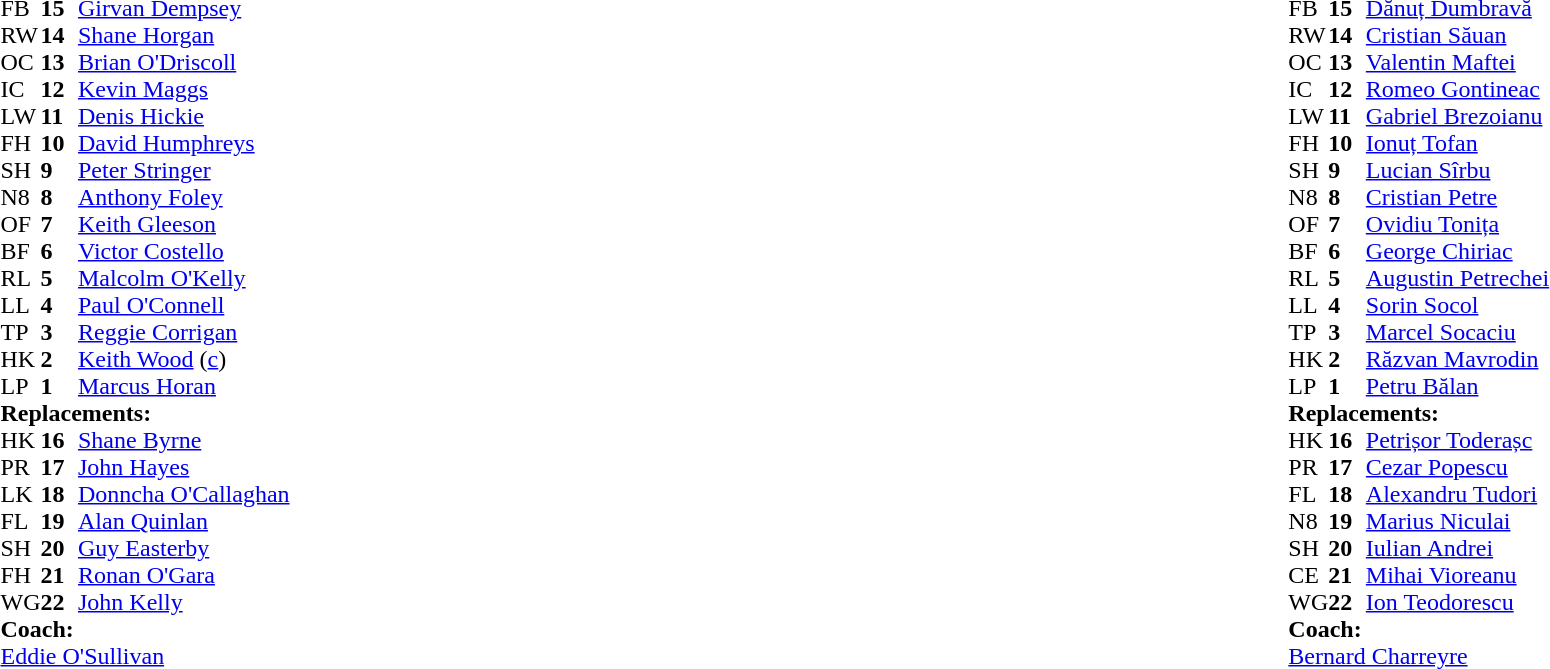<table style="width:100%">
<tr>
<td style="vertical-align:top;width:50%"><br><table cellspacing="0" cellpadding="0">
<tr>
<th width="25"></th>
<th width="25"></th>
</tr>
<tr>
<td>FB</td>
<td><strong>15</strong></td>
<td><a href='#'>Girvan Dempsey</a></td>
</tr>
<tr>
<td>RW</td>
<td><strong>14</strong></td>
<td><a href='#'>Shane Horgan</a></td>
</tr>
<tr>
<td>OC</td>
<td><strong>13</strong></td>
<td><a href='#'>Brian O'Driscoll</a></td>
</tr>
<tr>
<td>IC</td>
<td><strong>12</strong></td>
<td><a href='#'>Kevin Maggs</a></td>
</tr>
<tr>
<td>LW</td>
<td><strong>11</strong></td>
<td><a href='#'>Denis Hickie</a></td>
</tr>
<tr>
<td>FH</td>
<td><strong>10</strong></td>
<td><a href='#'>David Humphreys</a></td>
</tr>
<tr>
<td>SH</td>
<td><strong>9</strong></td>
<td><a href='#'>Peter Stringer</a></td>
</tr>
<tr>
<td>N8</td>
<td><strong>8</strong></td>
<td><a href='#'>Anthony Foley</a></td>
</tr>
<tr>
<td>OF</td>
<td><strong>7</strong></td>
<td><a href='#'>Keith Gleeson</a></td>
</tr>
<tr>
<td>BF</td>
<td><strong>6</strong></td>
<td><a href='#'>Victor Costello</a></td>
</tr>
<tr>
<td>RL</td>
<td><strong>5</strong></td>
<td><a href='#'>Malcolm O'Kelly</a></td>
</tr>
<tr>
<td>LL</td>
<td><strong>4</strong></td>
<td><a href='#'>Paul O'Connell</a></td>
</tr>
<tr>
<td>TP</td>
<td><strong>3</strong></td>
<td><a href='#'>Reggie Corrigan</a></td>
</tr>
<tr>
<td>HK</td>
<td><strong>2</strong></td>
<td><a href='#'>Keith Wood</a> (<a href='#'>c</a>)</td>
</tr>
<tr>
<td>LP</td>
<td><strong>1</strong></td>
<td><a href='#'>Marcus Horan</a></td>
</tr>
<tr>
<td colspan="3"><strong>Replacements:</strong></td>
</tr>
<tr>
<td>HK</td>
<td><strong>16</strong></td>
<td><a href='#'>Shane Byrne</a></td>
</tr>
<tr>
<td>PR</td>
<td><strong>17</strong></td>
<td><a href='#'>John Hayes</a></td>
</tr>
<tr>
<td>LK</td>
<td><strong>18</strong></td>
<td><a href='#'>Donncha O'Callaghan</a></td>
</tr>
<tr>
<td>FL</td>
<td><strong>19</strong></td>
<td><a href='#'>Alan Quinlan</a></td>
</tr>
<tr>
<td>SH</td>
<td><strong>20</strong></td>
<td><a href='#'>Guy Easterby</a></td>
</tr>
<tr>
<td>FH</td>
<td><strong>21</strong></td>
<td><a href='#'>Ronan O'Gara</a></td>
</tr>
<tr>
<td>WG</td>
<td><strong>22</strong></td>
<td><a href='#'>John Kelly</a></td>
</tr>
<tr>
<td colspan="3"><strong>Coach:</strong></td>
</tr>
<tr>
<td colspan="3"><a href='#'>Eddie O'Sullivan</a></td>
</tr>
</table>
</td>
<td style="vertical-align:top"></td>
<td style="vertical-align:top;width:50%"><br><table cellspacing="0" cellpadding="0" style="margin:auto">
<tr>
<th width="25"></th>
<th width="25"></th>
</tr>
<tr>
<td>FB</td>
<td><strong>15</strong></td>
<td><a href='#'>Dănuț Dumbravă</a></td>
</tr>
<tr>
<td>RW</td>
<td><strong>14</strong></td>
<td><a href='#'>Cristian Săuan</a></td>
</tr>
<tr>
<td>OC</td>
<td><strong>13</strong></td>
<td><a href='#'>Valentin Maftei</a></td>
</tr>
<tr>
<td>IC</td>
<td><strong>12</strong></td>
<td><a href='#'>Romeo Gontineac</a></td>
</tr>
<tr>
<td>LW</td>
<td><strong>11</strong></td>
<td><a href='#'>Gabriel Brezoianu</a></td>
</tr>
<tr>
<td>FH</td>
<td><strong>10</strong></td>
<td><a href='#'>Ionuț Tofan</a></td>
</tr>
<tr>
<td>SH</td>
<td><strong>9</strong></td>
<td><a href='#'>Lucian Sîrbu</a></td>
</tr>
<tr>
<td>N8</td>
<td><strong>8</strong></td>
<td><a href='#'>Cristian Petre</a></td>
</tr>
<tr>
<td>OF</td>
<td><strong>7</strong></td>
<td><a href='#'>Ovidiu Tonița</a></td>
</tr>
<tr>
<td>BF</td>
<td><strong>6</strong></td>
<td><a href='#'>George Chiriac</a></td>
</tr>
<tr>
<td>RL</td>
<td><strong>5</strong></td>
<td><a href='#'>Augustin Petrechei</a></td>
</tr>
<tr>
<td>LL</td>
<td><strong>4</strong></td>
<td><a href='#'>Sorin Socol</a></td>
</tr>
<tr>
<td>TP</td>
<td><strong>3</strong></td>
<td><a href='#'>Marcel Socaciu</a></td>
</tr>
<tr>
<td>HK</td>
<td><strong>2</strong></td>
<td><a href='#'>Răzvan Mavrodin</a></td>
</tr>
<tr>
<td>LP</td>
<td><strong>1</strong></td>
<td><a href='#'>Petru Bălan</a></td>
</tr>
<tr>
<td colspan="3"><strong>Replacements:</strong></td>
</tr>
<tr>
<td>HK</td>
<td><strong>16</strong></td>
<td><a href='#'>Petrișor Toderașc</a></td>
</tr>
<tr>
<td>PR</td>
<td><strong>17</strong></td>
<td><a href='#'>Cezar Popescu</a></td>
</tr>
<tr>
<td>FL</td>
<td><strong>18</strong></td>
<td><a href='#'>Alexandru Tudori</a></td>
</tr>
<tr>
<td>N8</td>
<td><strong>19</strong></td>
<td><a href='#'>Marius Niculai</a></td>
</tr>
<tr>
<td>SH</td>
<td><strong>20</strong></td>
<td><a href='#'>Iulian Andrei</a></td>
</tr>
<tr>
<td>CE</td>
<td><strong>21</strong></td>
<td><a href='#'>Mihai Vioreanu</a></td>
</tr>
<tr>
<td>WG</td>
<td><strong>22</strong></td>
<td><a href='#'>Ion Teodorescu</a></td>
</tr>
<tr>
<td colspan="3"><strong>Coach:</strong></td>
</tr>
<tr>
<td colspan="3"> <a href='#'>Bernard Charreyre</a></td>
</tr>
</table>
</td>
</tr>
</table>
